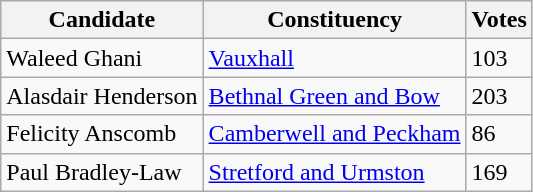<table class="wikitable sortable" style="clear:both;">
<tr>
<th class="unsortable">Candidate</th>
<th class="unsortable">Constituency</th>
<th>Votes</th>
</tr>
<tr>
<td>Waleed Ghani</td>
<td><a href='#'>Vauxhall</a></td>
<td>103</td>
</tr>
<tr>
<td>Alasdair Henderson</td>
<td><a href='#'>Bethnal Green and Bow</a></td>
<td>203</td>
</tr>
<tr>
<td>Felicity Anscomb</td>
<td><a href='#'>Camberwell and Peckham</a></td>
<td>86</td>
</tr>
<tr>
<td>Paul Bradley-Law</td>
<td><a href='#'>Stretford and Urmston</a></td>
<td>169</td>
</tr>
</table>
